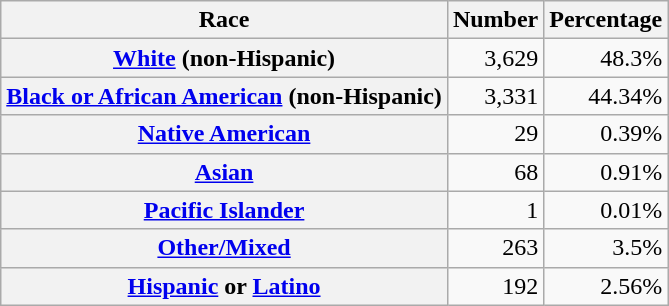<table class="wikitable" style="text-align:right">
<tr>
<th scope="col">Race</th>
<th scope="col">Number</th>
<th scope="col">Percentage</th>
</tr>
<tr>
<th scope="row"><a href='#'>White</a> (non-Hispanic)</th>
<td>3,629</td>
<td>48.3%</td>
</tr>
<tr>
<th scope="row"><a href='#'>Black or African American</a> (non-Hispanic)</th>
<td>3,331</td>
<td>44.34%</td>
</tr>
<tr>
<th scope="row"><a href='#'>Native American</a></th>
<td>29</td>
<td>0.39%</td>
</tr>
<tr>
<th scope="row"><a href='#'>Asian</a></th>
<td>68</td>
<td>0.91%</td>
</tr>
<tr>
<th scope="row"><a href='#'>Pacific Islander</a></th>
<td>1</td>
<td>0.01%</td>
</tr>
<tr>
<th scope="row"><a href='#'>Other/Mixed</a></th>
<td>263</td>
<td>3.5%</td>
</tr>
<tr>
<th scope="row"><a href='#'>Hispanic</a> or <a href='#'>Latino</a></th>
<td>192</td>
<td>2.56%</td>
</tr>
</table>
